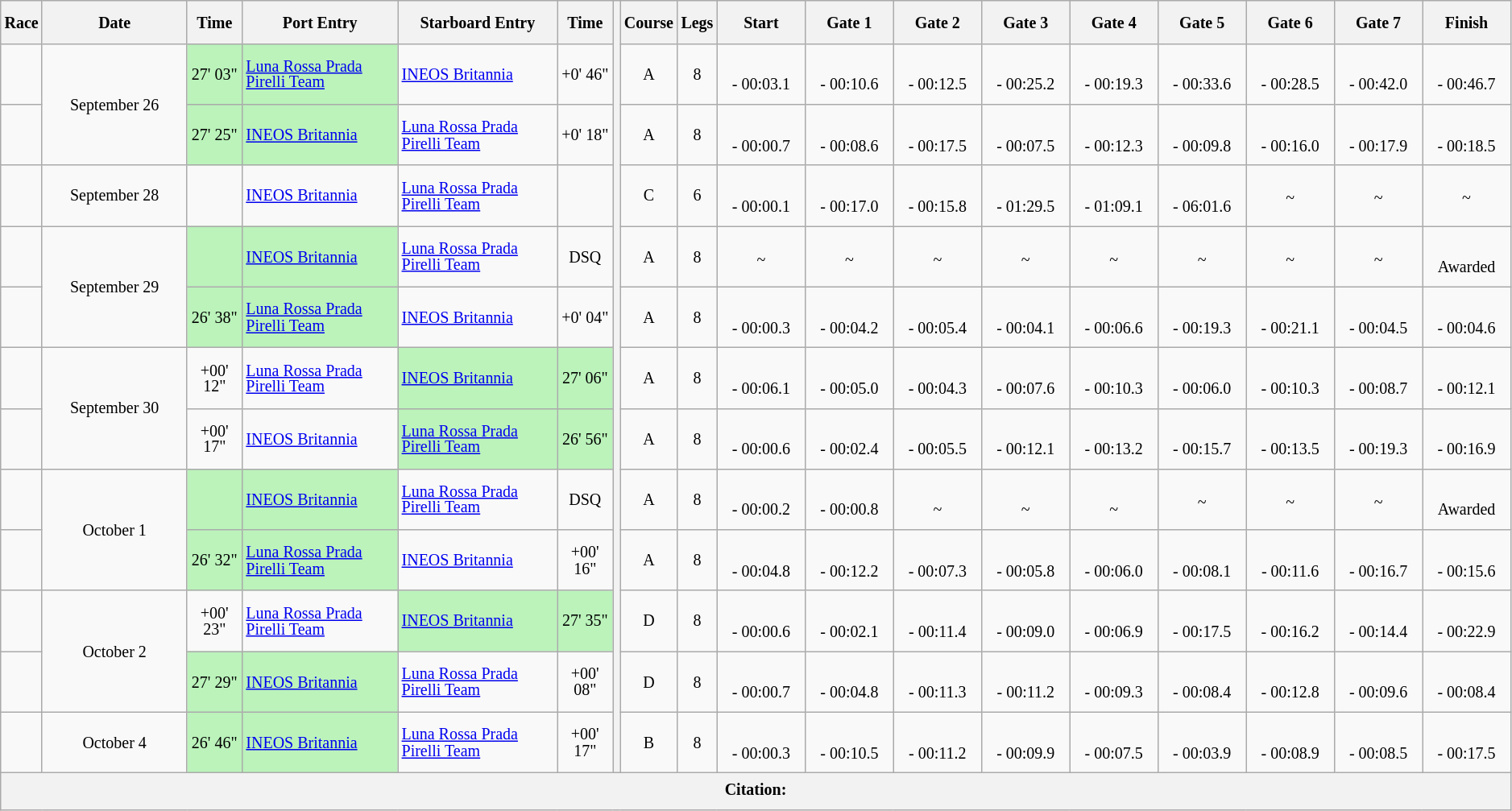<table class="wikitable" style="font-size:10pt;line-height:1.0;text-align: center;">
<tr>
<th style="padding-top: 0.8em; padding-bottom: 0.8em;">Race</th>
<th style=width:8.5em>Date</th>
<th>Time</th>
<th>Port Entry</th>
<th>Starboard Entry</th>
<th>Time</th>
<th rowspan="13"></th>
<th>Course</th>
<th>Legs</th>
<th style=width:5em>Start</th>
<th style=width:5em>Gate 1</th>
<th style=width:5em>Gate 2</th>
<th style=width:5em>Gate 3</th>
<th style=width:5em>Gate 4</th>
<th style=width:5em>Gate 5</th>
<th style=width:5em>Gate  6</th>
<th style=width:5em>Gate  7</th>
<th style="width:5em">Finish</th>
</tr>
<tr>
<td></td>
<td Rowspan="2">September 26</td>
<td bgcolor="#BBF3BB">27' 03"</td>
<td bgcolor="#BBF3BB" style="text-align: left;"> <a href='#'>Luna Rossa Prada Pirelli Team</a></td>
<td style="text-align: left;"> <a href='#'>INEOS Britannia</a></td>
<td>+0' 46"</td>
<td>A</td>
<td>8</td>
<td style="height: 3em; padding-top: 0.5em;"><br>- 00:03.1</td>
<td style="height: 3em; padding-top: 0.5em;"><br>- 00:10.6</td>
<td style="height: 3em; padding-top: 0.5em;"><br>- 00:12.5</td>
<td style="height: 3em; padding-top: 0.5em;"><br>- 00:25.2</td>
<td style="height: 3em; padding-top: 0.5em;"><br>- 00:19.3</td>
<td style="height: 3em; padding-top: 0.5em;"><br>- 00:33.6</td>
<td style="height: 3em; padding-top: 0.5em;"><br>- 00:28.5</td>
<td style="height: 3em; padding-top: 0.5em;"><br>- 00:42.0</td>
<td style="height: 3em; padding-top: 0.5em;"><br>- 00:46.7</td>
</tr>
<tr>
<td></td>
<td bgcolor="#BBF3BB">27' 25"</td>
<td bgcolor="#BBF3BB" style="text-align: left;"> <a href='#'>INEOS Britannia</a></td>
<td style="text-align: left;"> <a href='#'>Luna Rossa Prada Pirelli Team</a></td>
<td>+0' 18"</td>
<td>A</td>
<td>8</td>
<td style="height: 3em; padding-top: 0.5em;"><br>- 00:00.7</td>
<td style="height: 3em; padding-top: 0.5em;"><br>- 00:08.6</td>
<td style="height: 3em; padding-top: 0.5em;"><br>- 00:17.5</td>
<td style="height: 3em; padding-top: 0.5em;"><br>- 00:07.5</td>
<td style="height: 3em; padding-top: 0.5em;"><br>- 00:12.3</td>
<td style="height: 3em; padding-top: 0.5em;"><br>- 00:09.8</td>
<td style="height: 3em; padding-top: 0.5em;"><br>- 00:16.0</td>
<td style="height: 3em; padding-top: 0.5em;"><br>- 00:17.9</td>
<td style="height: 3em; padding-top: 0.5em;"><br>- 00:18.5</td>
</tr>
<tr>
<td></td>
<td Rowspan="1">September 28</td>
<td></td>
<td style="text-align: left;"> <a href='#'>INEOS Britannia</a></td>
<td style="text-align: left;"> <a href='#'>Luna Rossa Prada Pirelli Team</a></td>
<td></td>
<td>C</td>
<td>6</td>
<td style="height: 3em; padding-top: 0.5em;"><br>- 00:00.1</td>
<td style="height: 3em; padding-top: 0.5em;"><br>- 00:17.0</td>
<td style="height: 3em; padding-top: 0.5em;"><br>- 00:15.8</td>
<td style="height: 3em; padding-top: 0.5em;"><br>- 01:29.5</td>
<td style="height: 3em; padding-top: 0.5em;"><br>- 01:09.1</td>
<td style="height: 3em; padding-top: 0.5em;"><br>- 06:01.6</td>
<td style="height: 3em; padding-top: 0.5em;">~</td>
<td style="height: 3em; padding-top: 0.5em;">~</td>
<td style="height: 3em; padding-top: 0.5em;">~</td>
</tr>
<tr>
<td></td>
<td Rowspan="2">September 29</td>
<td bgcolor="#BBF3BB"></td>
<td bgcolor="#BBF3BB" style="text-align: left;"> <a href='#'>INEOS Britannia</a></td>
<td style="text-align: left;"> <a href='#'>Luna Rossa Prada Pirelli Team</a></td>
<td>DSQ</td>
<td>A</td>
<td>8</td>
<td style="height: 3em; padding-top: 0.5em;">~</td>
<td style="height: 3em; padding-top: 0.5em;">~</td>
<td style="height: 3em; padding-top: 0.5em;">~</td>
<td style="height: 3em; padding-top: 0.5em;">~</td>
<td style="height: 3em; padding-top: 0.5em;">~</td>
<td style="height: 3em; padding-top: 0.5em;">~</td>
<td style="height: 3em; padding-top: 0.5em;">~</td>
<td style="height: 3em; padding-top: 0.5em;">~</td>
<td style="height: 3em; padding-top: 0.5em;"><br>Awarded</td>
</tr>
<tr>
<td></td>
<td bgcolor="#BBF3BB">26' 38"</td>
<td bgcolor="#BBF3BB" style="text-align: left;"> <a href='#'>Luna Rossa Prada Pirelli Team</a></td>
<td style="text-align: left;"> <a href='#'>INEOS Britannia</a></td>
<td>+0' 04"</td>
<td>A</td>
<td>8</td>
<td style="height: 3em; padding-top: 0.5em;"><br>- 00:00.3</td>
<td style="height: 3em; padding-top: 0.5em;"><br>- 00:04.2</td>
<td style="height: 3em; padding-top: 0.5em;"><br>- 00:05.4</td>
<td style="height: 3em; padding-top: 0.5em;"><br>- 00:04.1</td>
<td style="height: 3em; padding-top: 0.5em;"><br>- 00:06.6</td>
<td style="height: 3em; padding-top: 0.5em;"><br>- 00:19.3</td>
<td style="height: 3em; padding-top: 0.5em;"><br>- 00:21.1</td>
<td style="height: 3em; padding-top: 0.5em;"><br>- 00:04.5</td>
<td style="height: 3em; padding-top: 0.5em;"><br>- 00:04.6</td>
</tr>
<tr>
<td></td>
<td Rowspan="2">September 30</td>
<td>+00' 12"</td>
<td style="text-align: left;"> <a href='#'>Luna Rossa Prada Pirelli Team</a></td>
<td bgcolor="#BBF3BB" style="text-align: left;"> <a href='#'>INEOS Britannia</a></td>
<td bgcolor="#BBF3BB">27' 06"</td>
<td>A</td>
<td>8</td>
<td style="height: 3em; padding-top: 0.5em;"><br>- 00:06.1</td>
<td style="height: 3em; padding-top: 0.5em;"><br>- 00:05.0</td>
<td style="height: 3em; padding-top: 0.5em;"><br>- 00:04.3</td>
<td style="height: 3em; padding-top: 0.5em;"><br>- 00:07.6</td>
<td style="height: 3em; padding-top: 0.5em;"><br>- 00:10.3</td>
<td style="height: 3em; padding-top: 0.5em;"><br>- 00:06.0</td>
<td style="height: 3em; padding-top: 0.5em;"><br>- 00:10.3</td>
<td style="height: 3em; padding-top: 0.5em;"><br>- 00:08.7</td>
<td style="height: 3em; padding-top: 0.5em;"><br>- 00:12.1</td>
</tr>
<tr>
<td></td>
<td>+00' 17"</td>
<td style="text-align: left;"> <a href='#'>INEOS Britannia</a></td>
<td bgcolor="#BBF3BB" style="text-align: left;"> <a href='#'>Luna Rossa Prada Pirelli Team</a></td>
<td bgcolor="#BBF3BB">26' 56"</td>
<td>A</td>
<td>8</td>
<td style="height: 3em; padding-top: 0.5em;"><br>- 00:00.6</td>
<td style="height: 3em; padding-top: 0.5em;"><br>- 00:02.4</td>
<td style="height: 3em; padding-top: 0.5em;"><br>- 00:05.5</td>
<td style="height: 3em; padding-top: 0.5em;"><br>- 00:12.1</td>
<td style="height: 3em; padding-top: 0.5em;"><br>- 00:13.2</td>
<td style="height: 3em; padding-top: 0.5em;"><br>- 00:15.7</td>
<td style="height: 3em; padding-top: 0.5em;"><br>- 00:13.5</td>
<td style="height: 3em; padding-top: 0.5em;"><br>- 00:19.3</td>
<td style="height: 3em; padding-top: 0.5em;"><br>- 00:16.9</td>
</tr>
<tr>
<td></td>
<td Rowspan="2">October 1</td>
<td bgcolor="#BBF3BB"></td>
<td bgcolor="#BBF3BB" style="text-align: left;"> <a href='#'>INEOS Britannia</a></td>
<td style="text-align: left;"> <a href='#'>Luna Rossa Prada Pirelli Team</a></td>
<td>DSQ</td>
<td>A</td>
<td>8</td>
<td style="height: 3em; padding-top: 0.5em;"><br>- 00:00.2</td>
<td style="height: 3em; padding-top: 0.5em;"><br>- 00:00.8</td>
<td style="height: 3em; padding-top: 0.5em;"><br>~</td>
<td style="height: 3em; padding-top: 0.5em;"><br>~</td>
<td style="height: 3em; padding-top: 0.5em;"><br>~</td>
<td style="height: 3em; padding-top: 0.5em;">~</td>
<td style="height: 3em; padding-top: 0.5em;">~</td>
<td style="height: 3em; padding-top: 0.5em;">~</td>
<td style="height: 3em; padding-top: 0.5em;"><br>Awarded</td>
</tr>
<tr>
<td></td>
<td bgcolor="#BBF3BB">26' 32"</td>
<td bgcolor="#BBF3BB" style="text-align: left;"> <a href='#'>Luna Rossa Prada Pirelli Team</a></td>
<td style="text-align: left;"> <a href='#'>INEOS Britannia</a></td>
<td>+00' 16"</td>
<td>A</td>
<td>8</td>
<td style="height: 3em; padding-top: 0.5em;"><br>- 00:04.8</td>
<td style="height: 3em; padding-top: 0.5em;"><br>- 00:12.2</td>
<td style="height: 3em; padding-top: 0.5em;"><br>- 00:07.3</td>
<td style="height: 3em; padding-top: 0.5em;"><br>- 00:05.8</td>
<td style="height: 3em; padding-top: 0.5em;"><br>- 00:06.0</td>
<td style="height: 3em; padding-top: 0.5em;"><br>- 00:08.1</td>
<td style="height: 3em; padding-top: 0.5em;"><br>- 00:11.6</td>
<td style="height: 3em; padding-top: 0.5em;"><br>- 00:16.7</td>
<td style="height: 3em; padding-top: 0.5em;"><br>- 00:15.6</td>
</tr>
<tr>
<td></td>
<td Rowspan="2">October 2</td>
<td>+00' 23"</td>
<td style="text-align: left;"> <a href='#'>Luna Rossa Prada Pirelli Team</a></td>
<td bgcolor="#BBF3BB" style="text-align: left;"> <a href='#'>INEOS Britannia</a></td>
<td bgcolor="#BBF3BB">27' 35"</td>
<td>D</td>
<td>8</td>
<td style="height: 3em; padding-top: 0.5em;"><br>- 00:00.6</td>
<td style="height: 3em; padding-top: 0.5em;"><br>- 00:02.1</td>
<td style="height: 3em; padding-top: 0.5em;"><br>- 00:11.4</td>
<td style="height: 3em; padding-top: 0.5em;"><br>- 00:09.0</td>
<td style="height: 3em; padding-top: 0.5em;"><br>- 00:06.9</td>
<td style="height: 3em; padding-top: 0.5em;"><br>- 00:17.5</td>
<td style="height: 3em; padding-top: 0.5em;"><br>- 00:16.2</td>
<td style="height: 3em; padding-top: 0.5em;"><br>- 00:14.4</td>
<td style="height: 3em; padding-top: 0.5em;"><br>- 00:22.9</td>
</tr>
<tr>
<td></td>
<td bgcolor="#BBF3BB">27' 29"</td>
<td bgcolor="#BBF3BB" style="text-align: left;"> <a href='#'>INEOS Britannia</a></td>
<td style="text-align: left;"> <a href='#'>Luna Rossa Prada Pirelli Team</a></td>
<td>+00' 08"</td>
<td>D</td>
<td>8</td>
<td style="height: 3em; padding-top: 0.5em;"><br>- 00:00.7</td>
<td style="height: 3em; padding-top: 0.5em;"><br>- 00:04.8</td>
<td style="height: 3em; padding-top: 0.5em;"><br>- 00:11.3</td>
<td style="height: 3em; padding-top: 0.5em;"><br>- 00:11.2</td>
<td style="height: 3em; padding-top: 0.5em;"><br>- 00:09.3</td>
<td style="height: 3em; padding-top: 0.5em;"><br>- 00:08.4</td>
<td style="height: 3em; padding-top: 0.5em;"><br>- 00:12.8</td>
<td style="height: 3em; padding-top: 0.5em;"><br>- 00:09.6</td>
<td style="height: 3em; padding-top: 0.5em;"><br>- 00:08.4</td>
</tr>
<tr>
<td></td>
<td>October 4</td>
<td bgcolor="#BBF3BB">26' 46"</td>
<td bgcolor="#BBF3BB" style="text-align: left;"> <a href='#'>INEOS Britannia</a></td>
<td style="text-align: left;"> <a href='#'>Luna Rossa Prada Pirelli Team</a></td>
<td>+00' 17"</td>
<td>B</td>
<td>8</td>
<td style="height: 3em; padding-top: 0.5em;"><br>- 00:00.3</td>
<td style="height: 3em; padding-top: 0.5em;"><br>- 00:10.5</td>
<td style="height: 3em; padding-top: 0.5em;"><br>- 00:11.2</td>
<td style="height: 3em; padding-top: 0.5em;"><br>- 00:09.9</td>
<td style="height: 3em; padding-top: 0.5em;"><br>- 00:07.5</td>
<td style="height: 3em; padding-top: 0.5em;"><br>- 00:03.9</td>
<td style="height: 3em; padding-top: 0.5em;"><br>- 00:08.9</td>
<td style="height: 3em; padding-top: 0.5em;"><br>- 00:08.5</td>
<td style="height: 3em; padding-top: 0.5em;"><br>- 00:17.5</td>
</tr>
<tr>
<th colspan="18" style="padding-top: 0.5em; padding-bottom: 0.75em;">Citation:</th>
</tr>
</table>
